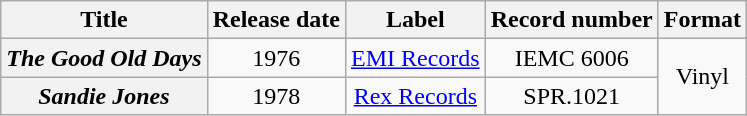<table class="wikitable plainrowheaders" style="text-align:center;">
<tr>
<th scope="col">Title</th>
<th scope="col">Release date</th>
<th scope="col">Label</th>
<th scope="col">Record number</th>
<th scope="col">Format</th>
</tr>
<tr>
<th scope="row"><em>The Good Old Days</em></th>
<td>1976</td>
<td><a href='#'>EMI Records</a></td>
<td>IEMC 6006</td>
<td rowspan="2">Vinyl</td>
</tr>
<tr>
<th scope="row"><em>Sandie Jones</em></th>
<td>1978</td>
<td><a href='#'>Rex Records</a></td>
<td>SPR.1021</td>
</tr>
</table>
